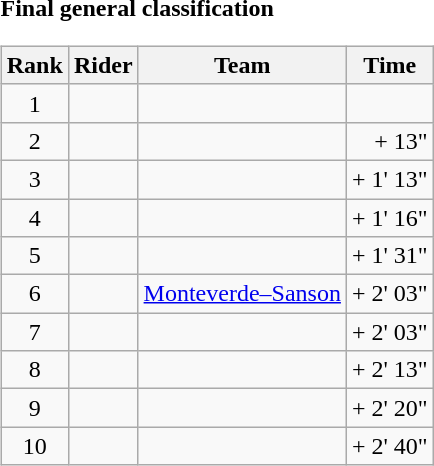<table>
<tr>
<td><strong>Final general classification</strong><br><table class="wikitable">
<tr>
<th scope="col">Rank</th>
<th scope="col">Rider</th>
<th scope="col">Team</th>
<th scope="col">Time</th>
</tr>
<tr>
<td style="text-align:center;">1</td>
<td></td>
<td></td>
<td style="text-align:right;"></td>
</tr>
<tr>
<td style="text-align:center;">2</td>
<td></td>
<td></td>
<td style="text-align:right;">+ 13"</td>
</tr>
<tr>
<td style="text-align:center;">3</td>
<td></td>
<td></td>
<td style="text-align:right;">+ 1' 13"</td>
</tr>
<tr>
<td style="text-align:center;">4</td>
<td></td>
<td></td>
<td style="text-align:right;">+ 1' 16"</td>
</tr>
<tr>
<td style="text-align:center;">5</td>
<td></td>
<td></td>
<td style="text-align:right;">+ 1' 31"</td>
</tr>
<tr>
<td style="text-align:center;">6</td>
<td></td>
<td><a href='#'>Monteverde–Sanson</a></td>
<td style="text-align:right;">+ 2' 03"</td>
</tr>
<tr>
<td style="text-align:center;">7</td>
<td></td>
<td></td>
<td style="text-align:right;">+  2' 03"</td>
</tr>
<tr>
<td style="text-align:center;">8</td>
<td></td>
<td></td>
<td style="text-align:right;">+ 2' 13"</td>
</tr>
<tr>
<td style="text-align:center;">9</td>
<td></td>
<td></td>
<td style="text-align:right;">+ 2' 20"</td>
</tr>
<tr>
<td style="text-align:center;">10</td>
<td></td>
<td></td>
<td style="text-align:right;">+ 2' 40"</td>
</tr>
</table>
</td>
</tr>
</table>
